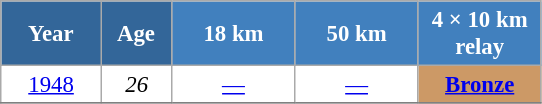<table class="wikitable" style="font-size:95%; text-align:center; border:grey solid 1px; border-collapse:collapse; background:#ffffff;">
<tr>
<th style="background-color:#369; color:white; width:60px;"> Year </th>
<th style="background-color:#369; color:white; width:40px;"> Age </th>
<th style="background-color:#4180be; color:white; width:75px;"> 18 km </th>
<th style="background-color:#4180be; color:white; width:75px;"> 50 km </th>
<th style="background-color:#4180be; color:white; width:75px;"> 4 × 10 km <br> relay </th>
</tr>
<tr>
<td><a href='#'>1948</a></td>
<td><em>26</em></td>
<td><a href='#'>—</a></td>
<td><a href='#'>—</a></td>
<td bgcolor="cc9966"><a href='#'><strong>Bronze</strong></a></td>
</tr>
<tr>
</tr>
</table>
